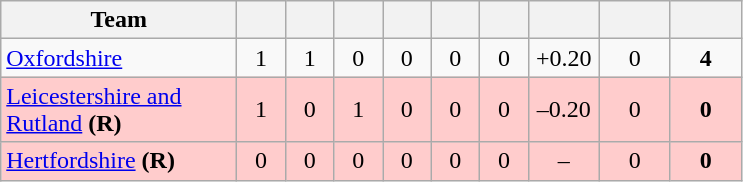<table class="wikitable" style="text-align:center">
<tr>
<th width="150">Team</th>
<th width="25"></th>
<th width="25"></th>
<th width="25"></th>
<th width="25"></th>
<th width="25"></th>
<th width="25"></th>
<th width="40"></th>
<th width="40"></th>
<th width="40"></th>
</tr>
<tr>
<td style="text-align:left"><a href='#'>Oxfordshire</a></td>
<td>1</td>
<td>1</td>
<td>0</td>
<td>0</td>
<td>0</td>
<td>0</td>
<td>+0.20</td>
<td>0</td>
<td><strong>4</strong></td>
</tr>
<tr style="background:#ffcccc">
<td style="text-align:left"><a href='#'>Leicestershire and Rutland</a> <strong>(R)</strong></td>
<td>1</td>
<td>0</td>
<td>1</td>
<td>0</td>
<td>0</td>
<td>0</td>
<td>–0.20</td>
<td>0</td>
<td><strong>0</strong></td>
</tr>
<tr style="background:#ffcccc">
<td style="text-align:left"><a href='#'>Hertfordshire</a> <strong>(R)</strong></td>
<td>0</td>
<td>0</td>
<td>0</td>
<td>0</td>
<td>0</td>
<td>0</td>
<td>–</td>
<td>0</td>
<td><strong>0</strong></td>
</tr>
</table>
